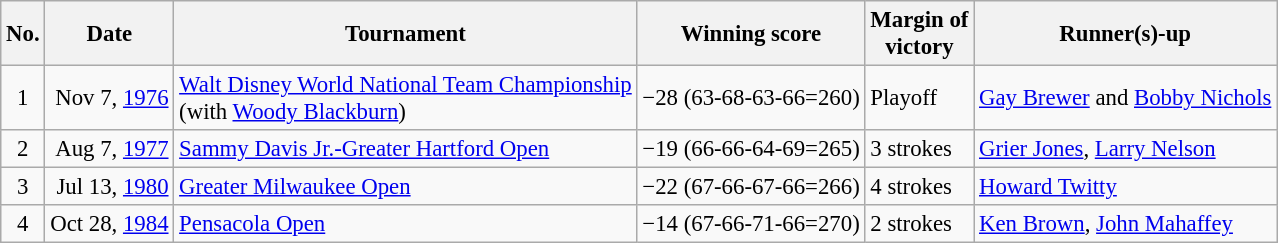<table class="wikitable" style="font-size:95%;">
<tr>
<th>No.</th>
<th>Date</th>
<th>Tournament</th>
<th>Winning score</th>
<th>Margin of<br>victory</th>
<th>Runner(s)-up</th>
</tr>
<tr>
<td align=center>1</td>
<td align=right>Nov 7, <a href='#'>1976</a></td>
<td><a href='#'>Walt Disney World National Team Championship</a><br>(with  <a href='#'>Woody Blackburn</a>)</td>
<td>−28 (63-68-63-66=260)</td>
<td>Playoff</td>
<td> <a href='#'>Gay Brewer</a> and  <a href='#'>Bobby Nichols</a></td>
</tr>
<tr>
<td align=center>2</td>
<td align=right>Aug 7, <a href='#'>1977</a></td>
<td><a href='#'>Sammy Davis Jr.-Greater Hartford Open</a></td>
<td>−19 (66-66-64-69=265)</td>
<td>3 strokes</td>
<td> <a href='#'>Grier Jones</a>,  <a href='#'>Larry Nelson</a></td>
</tr>
<tr>
<td align=center>3</td>
<td align=right>Jul 13, <a href='#'>1980</a></td>
<td><a href='#'>Greater Milwaukee Open</a></td>
<td>−22 (67-66-67-66=266)</td>
<td>4 strokes</td>
<td> <a href='#'>Howard Twitty</a></td>
</tr>
<tr>
<td align=center>4</td>
<td align=right>Oct 28, <a href='#'>1984</a></td>
<td><a href='#'>Pensacola Open</a></td>
<td>−14 (67-66-71-66=270)</td>
<td>2 strokes</td>
<td> <a href='#'>Ken Brown</a>,  <a href='#'>John Mahaffey</a></td>
</tr>
</table>
